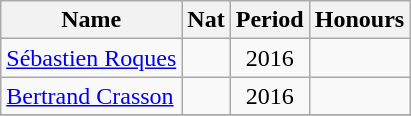<table class="wikitable">
<tr>
<th>Name</th>
<th>Nat</th>
<th>Period</th>
<th>Honours</th>
</tr>
<tr>
<td><a href='#'>Sébastien Roques</a></td>
<td align="center"></td>
<td align="center">2016</td>
<td align="center"></td>
</tr>
<tr>
<td><a href='#'>Bertrand Crasson</a></td>
<td align="center"></td>
<td align="center">2016</td>
<td align="center"></td>
</tr>
<tr>
</tr>
</table>
